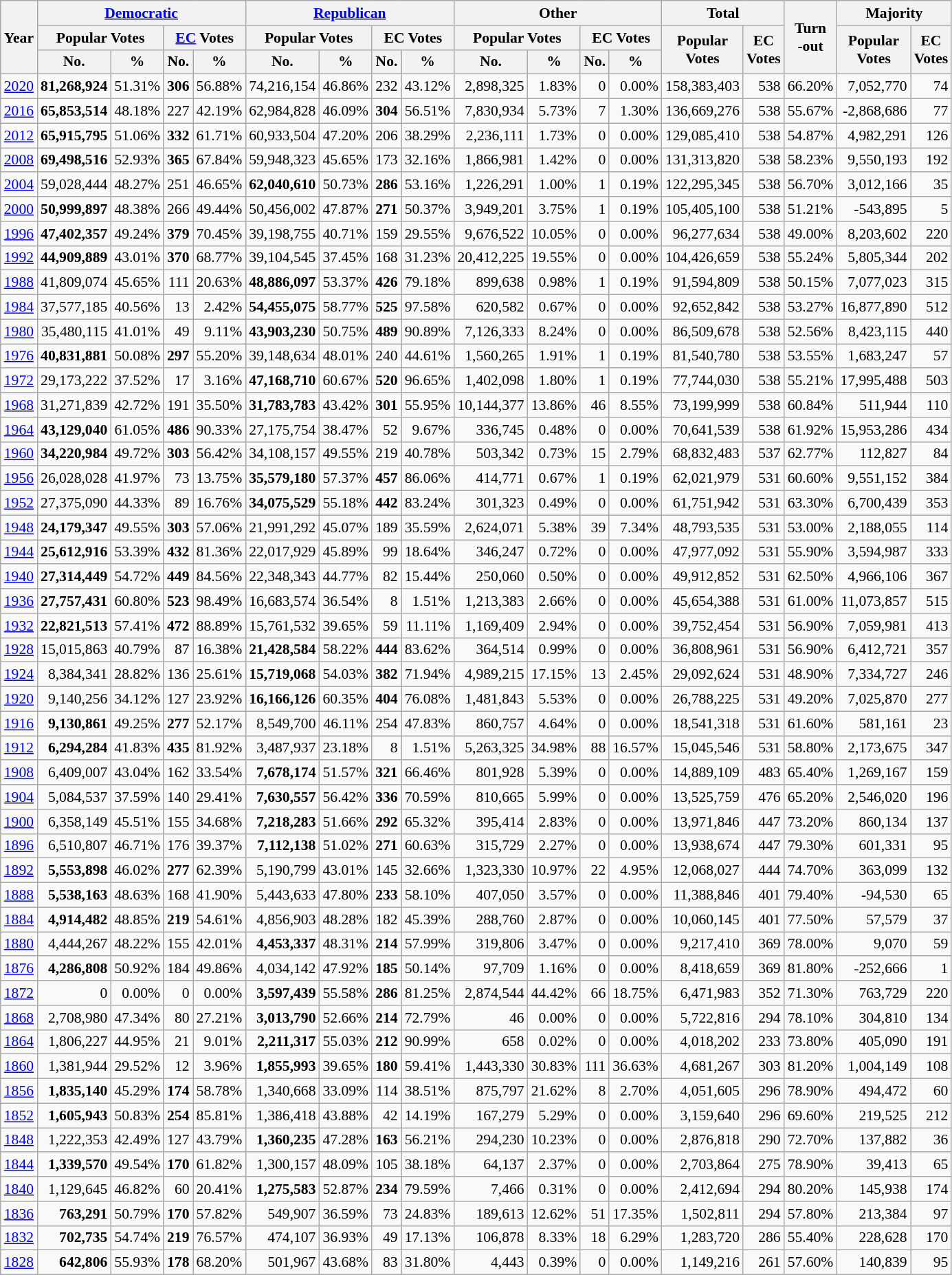<table class="wikitable plainrowheaders sortable" style="font-size:90%; text-align:right;">
<tr>
<th rowspan=3>Year</th>
<th colspan=4><a href='#'>Democratic</a></th>
<th colspan=4><a href='#'>Republican</a></th>
<th colspan=4>Other</th>
<th colspan=2>Total</th>
<th rowspan=3>Turn<br>-out<br></th>
<th colspan=2>Majority</th>
</tr>
<tr>
<th colspan=2>Popular Votes</th>
<th colspan=2><a href='#'>EC</a> Votes</th>
<th colspan=2>Popular Votes</th>
<th colspan=2>EC Votes</th>
<th colspan=2>Popular Votes</th>
<th colspan=2>EC Votes</th>
<th rowspan=2>Popular<br>Votes</th>
<th rowspan=2>EC<br>Votes</th>
<th rowspan=2>Popular<br>Votes</th>
<th rowspan=2>EC<br>Votes</th>
</tr>
<tr>
<th>No.</th>
<th>%</th>
<th>No.</th>
<th>%</th>
<th>No.</th>
<th>%</th>
<th>No.</th>
<th>%</th>
<th>No.</th>
<th>%</th>
<th>No.</th>
<th>%</th>
</tr>
<tr>
<td align=left><a href='#'>2020</a></td>
<td><strong>81,268,924</strong></td>
<td>51.31%</td>
<td><strong>306</strong></td>
<td>56.88%</td>
<td>74,216,154</td>
<td>46.86%</td>
<td>232</td>
<td>43.12%</td>
<td>2,898,325</td>
<td>1.83%</td>
<td>0</td>
<td>0.00%</td>
<td>158,383,403</td>
<td>538</td>
<td>66.20%</td>
<td>7,052,770</td>
<td>74</td>
</tr>
<tr>
<td align=left><a href='#'>2016</a></td>
<td><strong>65,853,514</strong></td>
<td>48.18%</td>
<td>227</td>
<td>42.19%</td>
<td>62,984,828</td>
<td>46.09%</td>
<td><strong>304</strong></td>
<td>56.51%</td>
<td>7,830,934</td>
<td>5.73%</td>
<td>7</td>
<td>1.30%</td>
<td>136,669,276</td>
<td>538</td>
<td>55.67%</td>
<td>-2,868,686</td>
<td>77</td>
</tr>
<tr>
<td align=left><a href='#'>2012</a></td>
<td><strong>65,915,795</strong></td>
<td>51.06%</td>
<td><strong>332</strong></td>
<td>61.71%</td>
<td>60,933,504</td>
<td>47.20%</td>
<td>206</td>
<td>38.29%</td>
<td>2,236,111</td>
<td>1.73%</td>
<td>0</td>
<td>0.00%</td>
<td>129,085,410</td>
<td>538</td>
<td>54.87%</td>
<td>4,982,291</td>
<td>126</td>
</tr>
<tr>
<td align=left><a href='#'>2008</a></td>
<td><strong>69,498,516</strong></td>
<td>52.93%</td>
<td><strong>365</strong></td>
<td>67.84%</td>
<td>59,948,323</td>
<td>45.65%</td>
<td>173</td>
<td>32.16%</td>
<td>1,866,981</td>
<td>1.42%</td>
<td>0</td>
<td>0.00%</td>
<td>131,313,820</td>
<td>538</td>
<td>58.23%</td>
<td>9,550,193</td>
<td>192</td>
</tr>
<tr>
<td align=left><a href='#'>2004</a></td>
<td>59,028,444</td>
<td>48.27%</td>
<td>251</td>
<td>46.65%</td>
<td><strong>62,040,610</strong></td>
<td>50.73%</td>
<td><strong>286</strong></td>
<td>53.16%</td>
<td>1,226,291</td>
<td>1.00%</td>
<td>1</td>
<td>0.19%</td>
<td>122,295,345</td>
<td>538</td>
<td>56.70%</td>
<td>3,012,166</td>
<td>35</td>
</tr>
<tr>
<td align=left><a href='#'>2000</a></td>
<td><strong>50,999,897</strong></td>
<td>48.38%</td>
<td>266</td>
<td>49.44%</td>
<td>50,456,002</td>
<td>47.87%</td>
<td><strong>271</strong></td>
<td>50.37%</td>
<td>3,949,201</td>
<td>3.75%</td>
<td>1</td>
<td>0.19%</td>
<td>105,405,100</td>
<td>538</td>
<td>51.21%</td>
<td>-543,895</td>
<td>5</td>
</tr>
<tr>
<td align=left><a href='#'>1996</a></td>
<td><strong>47,402,357</strong></td>
<td>49.24%</td>
<td><strong>379</strong></td>
<td>70.45%</td>
<td>39,198,755</td>
<td>40.71%</td>
<td>159</td>
<td>29.55%</td>
<td>9,676,522</td>
<td>10.05%</td>
<td>0</td>
<td>0.00%</td>
<td>96,277,634</td>
<td>538</td>
<td>49.00%</td>
<td>8,203,602</td>
<td>220</td>
</tr>
<tr>
<td align=left><a href='#'>1992</a></td>
<td><strong>44,909,889</strong></td>
<td>43.01%</td>
<td><strong>370</strong></td>
<td>68.77%</td>
<td>39,104,545</td>
<td>37.45%</td>
<td>168</td>
<td>31.23%</td>
<td>20,412,225</td>
<td>19.55%</td>
<td>0</td>
<td>0.00%</td>
<td>104,426,659</td>
<td>538</td>
<td>55.24%</td>
<td>5,805,344</td>
<td>202</td>
</tr>
<tr>
<td align=left><a href='#'>1988</a></td>
<td>41,809,074</td>
<td>45.65%</td>
<td>111</td>
<td>20.63%</td>
<td><strong>48,886,097</strong></td>
<td>53.37%</td>
<td><strong>426</strong></td>
<td>79.18%</td>
<td>899,638</td>
<td>0.98%</td>
<td>1</td>
<td>0.19%</td>
<td>91,594,809</td>
<td>538</td>
<td>50.15%</td>
<td>7,077,023</td>
<td>315</td>
</tr>
<tr>
<td align=left><a href='#'>1984</a></td>
<td>37,577,185</td>
<td>40.56%</td>
<td>13</td>
<td>2.42%</td>
<td><strong>54,455,075</strong></td>
<td>58.77%</td>
<td><strong>525</strong></td>
<td>97.58%</td>
<td>620,582</td>
<td>0.67%</td>
<td>0</td>
<td>0.00%</td>
<td>92,652,842</td>
<td>538</td>
<td>53.27%</td>
<td>16,877,890</td>
<td>512</td>
</tr>
<tr>
<td align=left><a href='#'>1980</a></td>
<td>35,480,115</td>
<td>41.01%</td>
<td>49</td>
<td>9.11%</td>
<td><strong>43,903,230</strong></td>
<td>50.75%</td>
<td><strong>489</strong></td>
<td>90.89%</td>
<td>7,126,333</td>
<td>8.24%</td>
<td>0</td>
<td>0.00%</td>
<td>86,509,678</td>
<td>538</td>
<td>52.56%</td>
<td>8,423,115</td>
<td>440</td>
</tr>
<tr>
<td align=left><a href='#'>1976</a></td>
<td><strong>40,831,881</strong></td>
<td>50.08%</td>
<td><strong>297</strong></td>
<td>55.20%</td>
<td>39,148,634</td>
<td>48.01%</td>
<td>240</td>
<td>44.61%</td>
<td>1,560,265</td>
<td>1.91%</td>
<td>1</td>
<td>0.19%</td>
<td>81,540,780</td>
<td>538</td>
<td>53.55%</td>
<td>1,683,247</td>
<td>57</td>
</tr>
<tr>
<td align=left><a href='#'>1972</a></td>
<td>29,173,222</td>
<td>37.52%</td>
<td>17</td>
<td>3.16%</td>
<td><strong>47,168,710</strong></td>
<td>60.67%</td>
<td><strong>520</strong></td>
<td>96.65%</td>
<td>1,402,098</td>
<td>1.80%</td>
<td>1</td>
<td>0.19%</td>
<td>77,744,030</td>
<td>538</td>
<td>55.21%</td>
<td>17,995,488</td>
<td>503</td>
</tr>
<tr>
<td align=left><a href='#'>1968</a></td>
<td>31,271,839</td>
<td>42.72%</td>
<td>191</td>
<td>35.50%</td>
<td><strong>31,783,783</strong></td>
<td>43.42%</td>
<td><strong>301</strong></td>
<td>55.95%</td>
<td>10,144,377</td>
<td>13.86%</td>
<td>46</td>
<td>8.55%</td>
<td>73,199,999</td>
<td>538</td>
<td>60.84%</td>
<td>511,944</td>
<td>110</td>
</tr>
<tr>
<td align=left><a href='#'>1964</a></td>
<td><strong>43,129,040</strong></td>
<td>61.05%</td>
<td><strong>486</strong></td>
<td>90.33%</td>
<td>27,175,754</td>
<td>38.47%</td>
<td>52</td>
<td>9.67%</td>
<td>336,745</td>
<td>0.48%</td>
<td>0</td>
<td>0.00%</td>
<td>70,641,539</td>
<td>538</td>
<td>61.92%</td>
<td>15,953,286</td>
<td>434</td>
</tr>
<tr>
<td align=left><a href='#'>1960</a></td>
<td><strong>34,220,984</strong></td>
<td>49.72%</td>
<td><strong>303</strong></td>
<td>56.42%</td>
<td>34,108,157</td>
<td>49.55%</td>
<td>219</td>
<td>40.78%</td>
<td>503,342</td>
<td>0.73%</td>
<td>15</td>
<td>2.79%</td>
<td>68,832,483</td>
<td>537</td>
<td>62.77%</td>
<td>112,827</td>
<td>84</td>
</tr>
<tr>
<td align=left><a href='#'>1956</a></td>
<td>26,028,028</td>
<td>41.97%</td>
<td>73</td>
<td>13.75%</td>
<td><strong>35,579,180</strong></td>
<td>57.37%</td>
<td><strong>457</strong></td>
<td>86.06%</td>
<td>414,771</td>
<td>0.67%</td>
<td>1</td>
<td>0.19%</td>
<td>62,021,979</td>
<td>531</td>
<td>60.60%</td>
<td>9,551,152</td>
<td>384</td>
</tr>
<tr>
<td align=left><a href='#'>1952</a></td>
<td>27,375,090</td>
<td>44.33%</td>
<td>89</td>
<td>16.76%</td>
<td><strong>34,075,529</strong></td>
<td>55.18%</td>
<td><strong>442</strong></td>
<td>83.24%</td>
<td>301,323</td>
<td>0.49%</td>
<td>0</td>
<td>0.00%</td>
<td>61,751,942</td>
<td>531</td>
<td>63.30%</td>
<td>6,700,439</td>
<td>353</td>
</tr>
<tr>
<td align=left><a href='#'>1948</a></td>
<td><strong>24,179,347</strong></td>
<td>49.55%</td>
<td><strong>303</strong></td>
<td>57.06%</td>
<td>21,991,292</td>
<td>45.07%</td>
<td>189</td>
<td>35.59%</td>
<td>2,624,071</td>
<td>5.38%</td>
<td>39</td>
<td>7.34%</td>
<td>48,793,535</td>
<td>531</td>
<td>53.00%</td>
<td>2,188,055</td>
<td>114</td>
</tr>
<tr>
<td align=left><a href='#'>1944</a></td>
<td><strong>25,612,916</strong></td>
<td>53.39%</td>
<td><strong>432</strong></td>
<td>81.36%</td>
<td>22,017,929</td>
<td>45.89%</td>
<td>99</td>
<td>18.64%</td>
<td>346,247</td>
<td>0.72%</td>
<td>0</td>
<td>0.00%</td>
<td>47,977,092</td>
<td>531</td>
<td>55.90%</td>
<td>3,594,987</td>
<td>333</td>
</tr>
<tr>
<td align=left><a href='#'>1940</a></td>
<td><strong>27,314,449</strong></td>
<td>54.72%</td>
<td><strong>449</strong></td>
<td>84.56%</td>
<td>22,348,343</td>
<td>44.77%</td>
<td>82</td>
<td>15.44%</td>
<td>250,060</td>
<td>0.50%</td>
<td>0</td>
<td>0.00%</td>
<td>49,912,852</td>
<td>531</td>
<td>62.50%</td>
<td>4,966,106</td>
<td>367</td>
</tr>
<tr>
<td align=left><a href='#'>1936</a></td>
<td><strong>27,757,431</strong></td>
<td>60.80%</td>
<td><strong>523</strong></td>
<td>98.49%</td>
<td>16,683,574</td>
<td>36.54%</td>
<td>8</td>
<td>1.51%</td>
<td>1,213,383</td>
<td>2.66%</td>
<td>0</td>
<td>0.00%</td>
<td>45,654,388</td>
<td>531</td>
<td>61.00%</td>
<td>11,073,857</td>
<td>515</td>
</tr>
<tr>
<td align=left><a href='#'>1932</a></td>
<td><strong>22,821,513</strong></td>
<td>57.41%</td>
<td><strong>472</strong></td>
<td>88.89%</td>
<td>15,761,532</td>
<td>39.65%</td>
<td>59</td>
<td>11.11%</td>
<td>1,169,409</td>
<td>2.94%</td>
<td>0</td>
<td>0.00%</td>
<td>39,752,454</td>
<td>531</td>
<td>56.90%</td>
<td>7,059,981</td>
<td>413</td>
</tr>
<tr>
<td align=left><a href='#'>1928</a></td>
<td>15,015,863</td>
<td>40.79%</td>
<td>87</td>
<td>16.38%</td>
<td><strong>21,428,584</strong></td>
<td>58.22%</td>
<td><strong>444</strong></td>
<td>83.62%</td>
<td>364,514</td>
<td>0.99%</td>
<td>0</td>
<td>0.00%</td>
<td>36,808,961</td>
<td>531</td>
<td>56.90%</td>
<td>6,412,721</td>
<td>357</td>
</tr>
<tr>
<td align=left><a href='#'>1924</a></td>
<td>8,384,341</td>
<td>28.82%</td>
<td>136</td>
<td>25.61%</td>
<td><strong>15,719,068</strong></td>
<td>54.03%</td>
<td><strong>382</strong></td>
<td>71.94%</td>
<td>4,989,215</td>
<td>17.15%</td>
<td>13</td>
<td>2.45%</td>
<td>29,092,624</td>
<td>531</td>
<td>48.90%</td>
<td>7,334,727</td>
<td>246</td>
</tr>
<tr>
<td align=left><a href='#'>1920</a></td>
<td>9,140,256</td>
<td>34.12%</td>
<td>127</td>
<td>23.92%</td>
<td><strong>16,166,126</strong></td>
<td>60.35%</td>
<td><strong>404</strong></td>
<td>76.08%</td>
<td>1,481,843</td>
<td>5.53%</td>
<td>0</td>
<td>0.00%</td>
<td>26,788,225</td>
<td>531</td>
<td>49.20%</td>
<td>7,025,870</td>
<td>277</td>
</tr>
<tr>
<td align=left><a href='#'>1916</a></td>
<td><strong>9,130,861</strong></td>
<td>49.25%</td>
<td><strong>277</strong></td>
<td>52.17%</td>
<td>8,549,700</td>
<td>46.11%</td>
<td>254</td>
<td>47.83%</td>
<td>860,757</td>
<td>4.64%</td>
<td>0</td>
<td>0.00%</td>
<td>18,541,318</td>
<td>531</td>
<td>61.60%</td>
<td>581,161</td>
<td>23</td>
</tr>
<tr>
<td align=left><a href='#'>1912</a></td>
<td><strong>6,294,284</strong></td>
<td>41.83%</td>
<td><strong>435</strong></td>
<td>81.92%</td>
<td>3,487,937</td>
<td>23.18%</td>
<td>8</td>
<td>1.51%</td>
<td>5,263,325</td>
<td>34.98%</td>
<td>88</td>
<td>16.57%</td>
<td>15,045,546</td>
<td>531</td>
<td>58.80%</td>
<td>2,173,675</td>
<td>347</td>
</tr>
<tr>
<td align=left><a href='#'>1908</a></td>
<td>6,409,007</td>
<td>43.04%</td>
<td>162</td>
<td>33.54%</td>
<td><strong>7,678,174</strong></td>
<td>51.57%</td>
<td><strong>321</strong></td>
<td>66.46%</td>
<td>801,928</td>
<td>5.39%</td>
<td>0</td>
<td>0.00%</td>
<td>14,889,109</td>
<td>483</td>
<td>65.40%</td>
<td>1,269,167</td>
<td>159</td>
</tr>
<tr>
<td align=left><a href='#'>1904</a></td>
<td>5,084,537</td>
<td>37.59%</td>
<td>140</td>
<td>29.41%</td>
<td><strong>7,630,557</strong></td>
<td>56.42%</td>
<td><strong>336</strong></td>
<td>70.59%</td>
<td>810,665</td>
<td>5.99%</td>
<td>0</td>
<td>0.00%</td>
<td>13,525,759</td>
<td>476</td>
<td>65.20%</td>
<td>2,546,020</td>
<td>196</td>
</tr>
<tr>
<td align=left><a href='#'>1900</a></td>
<td>6,358,149</td>
<td>45.51%</td>
<td>155</td>
<td>34.68%</td>
<td><strong>7,218,283</strong></td>
<td>51.66%</td>
<td><strong>292</strong></td>
<td>65.32%</td>
<td>395,414</td>
<td>2.83%</td>
<td>0</td>
<td>0.00%</td>
<td>13,971,846</td>
<td>447</td>
<td>73.20%</td>
<td>860,134</td>
<td>137</td>
</tr>
<tr>
<td align=left><a href='#'>1896</a></td>
<td>6,510,807</td>
<td>46.71%</td>
<td>176</td>
<td>39.37%</td>
<td><strong>7,112,138</strong></td>
<td>51.02%</td>
<td><strong>271</strong></td>
<td>60.63%</td>
<td>315,729</td>
<td>2.27%</td>
<td>0</td>
<td>0.00%</td>
<td>13,938,674</td>
<td>447</td>
<td>79.30%</td>
<td>601,331</td>
<td>95</td>
</tr>
<tr>
<td align=left><a href='#'>1892</a></td>
<td><strong>5,553,898</strong></td>
<td>46.02%</td>
<td><strong>277</strong></td>
<td>62.39%</td>
<td>5,190,799</td>
<td>43.01%</td>
<td>145</td>
<td>32.66%</td>
<td>1,323,330</td>
<td>10.97%</td>
<td>22</td>
<td>4.95%</td>
<td>12,068,027</td>
<td>444</td>
<td>74.70%</td>
<td>363,099</td>
<td>132</td>
</tr>
<tr>
<td align=left><a href='#'>1888</a></td>
<td><strong>5,538,163</strong></td>
<td>48.63%</td>
<td>168</td>
<td>41.90%</td>
<td>5,443,633</td>
<td>47.80%</td>
<td><strong>233</strong></td>
<td>58.10%</td>
<td>407,050</td>
<td>3.57%</td>
<td>0</td>
<td>0.00%</td>
<td>11,388,846</td>
<td>401</td>
<td>79.40%</td>
<td>-94,530</td>
<td>65</td>
</tr>
<tr>
<td align=left><a href='#'>1884</a></td>
<td><strong>4,914,482</strong></td>
<td>48.85%</td>
<td><strong>219</strong></td>
<td>54.61%</td>
<td>4,856,903</td>
<td>48.28%</td>
<td>182</td>
<td>45.39%</td>
<td>288,760</td>
<td>2.87%</td>
<td>0</td>
<td>0.00%</td>
<td>10,060,145</td>
<td>401</td>
<td>77.50%</td>
<td>57,579</td>
<td>37</td>
</tr>
<tr>
<td align=left><a href='#'>1880</a></td>
<td>4,444,267</td>
<td>48.22%</td>
<td>155</td>
<td>42.01%</td>
<td><strong>4,453,337</strong></td>
<td>48.31%</td>
<td><strong>214</strong></td>
<td>57.99%</td>
<td>319,806</td>
<td>3.47%</td>
<td>0</td>
<td>0.00%</td>
<td>9,217,410</td>
<td>369</td>
<td>78.00%</td>
<td>9,070</td>
<td>59</td>
</tr>
<tr>
<td align=left><a href='#'>1876</a></td>
<td><strong>4,286,808</strong></td>
<td>50.92%</td>
<td>184</td>
<td>49.86%</td>
<td>4,034,142</td>
<td>47.92%</td>
<td><strong>185</strong></td>
<td>50.14%</td>
<td>97,709</td>
<td>1.16%</td>
<td>0</td>
<td>0.00%</td>
<td>8,418,659</td>
<td>369</td>
<td>81.80%</td>
<td>-252,666</td>
<td>1</td>
</tr>
<tr>
<td align=left><a href='#'>1872</a></td>
<td>0</td>
<td>0.00%</td>
<td>0</td>
<td>0.00%</td>
<td><strong>3,597,439</strong></td>
<td>55.58%</td>
<td><strong>286</strong></td>
<td>81.25%</td>
<td>2,874,544</td>
<td>44.42%</td>
<td>66</td>
<td>18.75%</td>
<td>6,471,983</td>
<td>352</td>
<td>71.30%</td>
<td>763,729</td>
<td>220</td>
</tr>
<tr>
<td align=left><a href='#'>1868</a></td>
<td>2,708,980</td>
<td>47.34%</td>
<td>80</td>
<td>27.21%</td>
<td><strong>3,013,790</strong></td>
<td>52.66%</td>
<td><strong>214</strong></td>
<td>72.79%</td>
<td>46</td>
<td>0.00%</td>
<td>0</td>
<td>0.00%</td>
<td>5,722,816</td>
<td>294</td>
<td>78.10%</td>
<td>304,810</td>
<td>134</td>
</tr>
<tr>
<td align=left><a href='#'>1864</a></td>
<td>1,806,227</td>
<td>44.95%</td>
<td>21</td>
<td>9.01%</td>
<td><strong>2,211,317</strong></td>
<td>55.03%</td>
<td><strong>212</strong></td>
<td>90.99%</td>
<td>658</td>
<td>0.02%</td>
<td>0</td>
<td>0.00%</td>
<td>4,018,202</td>
<td>233</td>
<td>73.80%</td>
<td>405,090</td>
<td>191</td>
</tr>
<tr>
<td align=left><a href='#'>1860</a></td>
<td>1,381,944</td>
<td>29.52%</td>
<td>12</td>
<td>3.96%</td>
<td><strong>1,855,993</strong></td>
<td>39.65%</td>
<td><strong>180</strong></td>
<td>59.41%</td>
<td>1,443,330</td>
<td>30.83%</td>
<td>111</td>
<td>36.63%</td>
<td>4,681,267</td>
<td>303</td>
<td>81.20%</td>
<td>1,004,149</td>
<td>108</td>
</tr>
<tr>
<td align=left><a href='#'>1856</a></td>
<td><strong>1,835,140</strong></td>
<td>45.29%</td>
<td><strong>174</strong></td>
<td>58.78%</td>
<td>1,340,668</td>
<td>33.09%</td>
<td>114</td>
<td>38.51%</td>
<td>875,797</td>
<td>21.62%</td>
<td>8</td>
<td>2.70%</td>
<td>4,051,605</td>
<td>296</td>
<td>78.90%</td>
<td>494,472</td>
<td>60</td>
</tr>
<tr>
<td align=left><a href='#'>1852</a></td>
<td><strong>1,605,943</strong></td>
<td>50.83%</td>
<td><strong>254</strong></td>
<td>85.81%</td>
<td>1,386,418</td>
<td>43.88%</td>
<td>42</td>
<td>14.19%</td>
<td>167,279</td>
<td>5.29%</td>
<td>0</td>
<td>0.00%</td>
<td>3,159,640</td>
<td>296</td>
<td>69.60%</td>
<td>219,525</td>
<td>212</td>
</tr>
<tr>
<td align=left><a href='#'>1848</a></td>
<td>1,222,353</td>
<td>42.49%</td>
<td>127</td>
<td>43.79%</td>
<td><strong>1,360,235</strong></td>
<td>47.28%</td>
<td><strong>163</strong></td>
<td>56.21%</td>
<td>294,230</td>
<td>10.23%</td>
<td>0</td>
<td>0.00%</td>
<td>2,876,818</td>
<td>290</td>
<td>72.70%</td>
<td>137,882</td>
<td>36</td>
</tr>
<tr>
<td align=left><a href='#'>1844</a></td>
<td><strong>1,339,570</strong></td>
<td>49.54%</td>
<td><strong>170</strong></td>
<td>61.82%</td>
<td>1,300,157</td>
<td>48.09%</td>
<td>105</td>
<td>38.18%</td>
<td>64,137</td>
<td>2.37%</td>
<td>0</td>
<td>0.00%</td>
<td>2,703,864</td>
<td>275</td>
<td>78.90%</td>
<td>39,413</td>
<td>65</td>
</tr>
<tr>
<td align=left><a href='#'>1840</a></td>
<td>1,129,645</td>
<td>46.82%</td>
<td>60</td>
<td>20.41%</td>
<td><strong>1,275,583</strong></td>
<td>52.87%</td>
<td><strong>234</strong></td>
<td>79.59%</td>
<td>7,466</td>
<td>0.31%</td>
<td>0</td>
<td>0.00%</td>
<td>2,412,694</td>
<td>294</td>
<td>80.20%</td>
<td>145,938</td>
<td>174</td>
</tr>
<tr>
<td align=left><a href='#'>1836</a></td>
<td><strong>763,291</strong></td>
<td>50.79%</td>
<td><strong>170</strong></td>
<td>57.82%</td>
<td>549,907</td>
<td>36.59%</td>
<td>73</td>
<td>24.83%</td>
<td>189,613</td>
<td>12.62%</td>
<td>51</td>
<td>17.35%</td>
<td>1,502,811</td>
<td>294</td>
<td>57.80%</td>
<td>213,384</td>
<td>97</td>
</tr>
<tr>
<td align=left><a href='#'>1832</a></td>
<td><strong>702,735</strong></td>
<td>54.74%</td>
<td><strong>219</strong></td>
<td>76.57%</td>
<td>474,107</td>
<td>36.93%</td>
<td>49</td>
<td>17.13%</td>
<td>106,878</td>
<td>8.33%</td>
<td>18</td>
<td>6.29%</td>
<td>1,283,720</td>
<td>286</td>
<td>55.40%</td>
<td>228,628</td>
<td>170</td>
</tr>
<tr>
<td align=left><a href='#'>1828</a></td>
<td><strong>642,806</strong></td>
<td>55.93%</td>
<td><strong>178</strong></td>
<td>68.20%</td>
<td>501,967</td>
<td>43.68%</td>
<td>83</td>
<td>31.80%</td>
<td>4,443</td>
<td>0.39%</td>
<td>0</td>
<td>0.00%</td>
<td>1,149,216</td>
<td>261</td>
<td>57.60%</td>
<td>140,839</td>
<td>95</td>
</tr>
</table>
